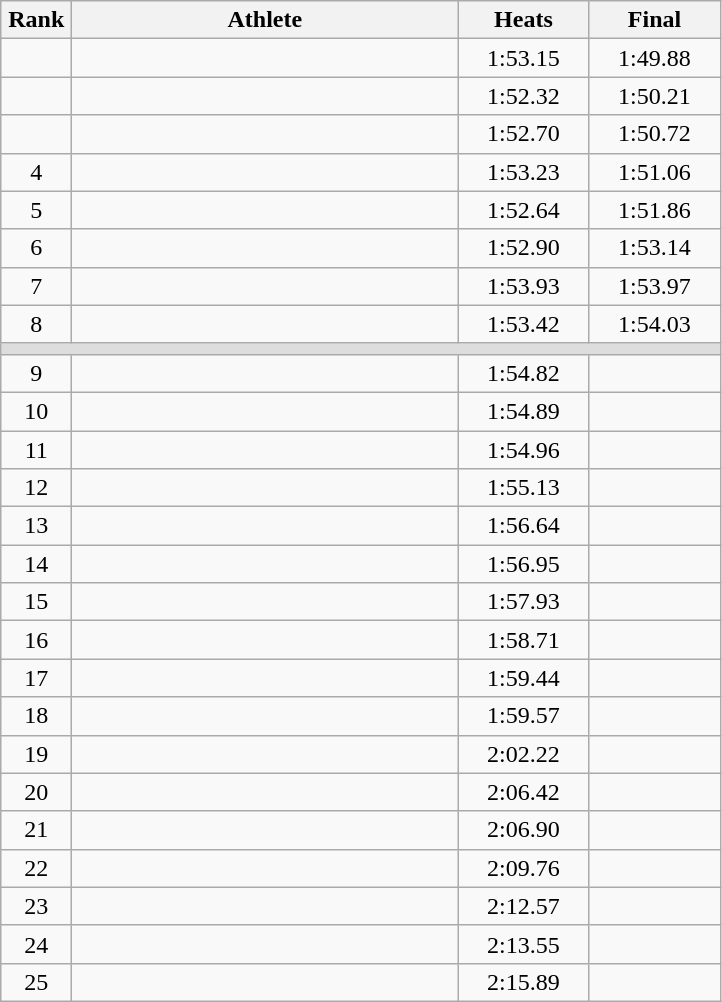<table class=wikitable style="text-align:center">
<tr>
<th width=40>Rank</th>
<th width=250>Athlete</th>
<th width=80>Heats</th>
<th width=80>Final</th>
</tr>
<tr>
<td></td>
<td align=left></td>
<td>1:53.15</td>
<td>1:49.88</td>
</tr>
<tr>
<td></td>
<td align=left></td>
<td>1:52.32</td>
<td>1:50.21</td>
</tr>
<tr>
<td></td>
<td align=left></td>
<td>1:52.70</td>
<td>1:50.72</td>
</tr>
<tr>
<td>4</td>
<td align=left></td>
<td>1:53.23</td>
<td>1:51.06</td>
</tr>
<tr>
<td>5</td>
<td align=left></td>
<td>1:52.64</td>
<td>1:51.86</td>
</tr>
<tr>
<td>6</td>
<td align=left></td>
<td>1:52.90</td>
<td>1:53.14</td>
</tr>
<tr>
<td>7</td>
<td align=left></td>
<td>1:53.93</td>
<td>1:53.97</td>
</tr>
<tr>
<td>8</td>
<td align=left></td>
<td>1:53.42</td>
<td>1:54.03</td>
</tr>
<tr bgcolor=#DDDDDD>
<td colspan=4></td>
</tr>
<tr>
<td>9</td>
<td align=left></td>
<td>1:54.82</td>
<td></td>
</tr>
<tr>
<td>10</td>
<td align=left></td>
<td>1:54.89</td>
<td></td>
</tr>
<tr>
<td>11</td>
<td align=left></td>
<td>1:54.96</td>
<td></td>
</tr>
<tr>
<td>12</td>
<td align=left></td>
<td>1:55.13</td>
<td></td>
</tr>
<tr>
<td>13</td>
<td align=left></td>
<td>1:56.64</td>
<td></td>
</tr>
<tr>
<td>14</td>
<td align=left></td>
<td>1:56.95</td>
<td></td>
</tr>
<tr>
<td>15</td>
<td align=left></td>
<td>1:57.93</td>
<td></td>
</tr>
<tr>
<td>16</td>
<td align=left></td>
<td>1:58.71</td>
<td></td>
</tr>
<tr>
<td>17</td>
<td align=left></td>
<td>1:59.44</td>
<td></td>
</tr>
<tr>
<td>18</td>
<td align=left></td>
<td>1:59.57</td>
<td></td>
</tr>
<tr>
<td>19</td>
<td align=left></td>
<td>2:02.22</td>
<td></td>
</tr>
<tr>
<td>20</td>
<td align=left></td>
<td>2:06.42</td>
<td></td>
</tr>
<tr>
<td>21</td>
<td align=left></td>
<td>2:06.90</td>
<td></td>
</tr>
<tr>
<td>22</td>
<td align=left></td>
<td>2:09.76</td>
<td></td>
</tr>
<tr>
<td>23</td>
<td align=left></td>
<td>2:12.57</td>
<td></td>
</tr>
<tr>
<td>24</td>
<td align=left></td>
<td>2:13.55</td>
<td></td>
</tr>
<tr>
<td>25</td>
<td align=left></td>
<td>2:15.89</td>
<td></td>
</tr>
</table>
